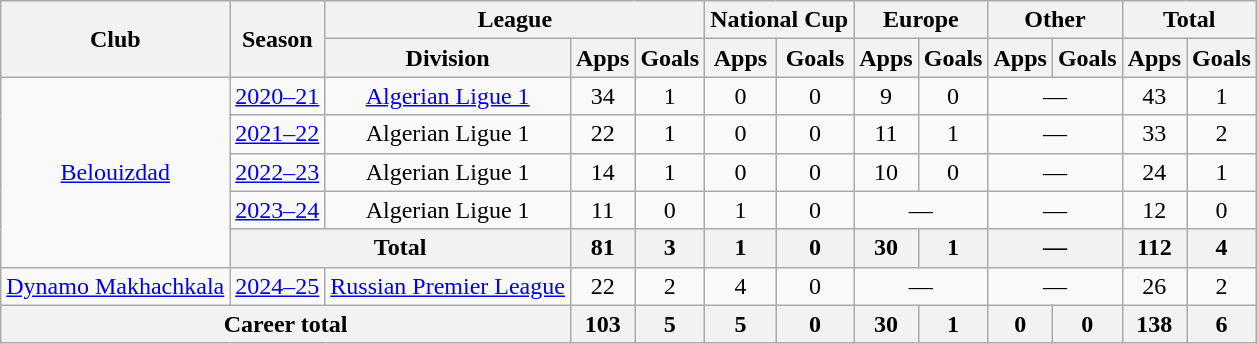<table class="wikitable" style="text-align:center">
<tr>
<th rowspan="2">Club</th>
<th rowspan="2">Season</th>
<th colspan="3">League</th>
<th colspan="2">National Cup</th>
<th colspan="2">Europe</th>
<th colspan="2">Other</th>
<th colspan="2">Total</th>
</tr>
<tr>
<th>Division</th>
<th>Apps</th>
<th>Goals</th>
<th>Apps</th>
<th>Goals</th>
<th>Apps</th>
<th>Goals</th>
<th>Apps</th>
<th>Goals</th>
<th>Apps</th>
<th>Goals</th>
</tr>
<tr>
<td rowspan="5"><a href='#'>Belouizdad</a></td>
<td><a href='#'>2020–21</a></td>
<td><a href='#'>Algerian Ligue 1</a></td>
<td>34</td>
<td>1</td>
<td>0</td>
<td>0</td>
<td>9</td>
<td>0</td>
<td colspan="2">—</td>
<td>43</td>
<td>1</td>
</tr>
<tr>
<td><a href='#'>2021–22</a></td>
<td>Algerian Ligue 1</td>
<td>22</td>
<td>1</td>
<td>0</td>
<td>0</td>
<td>11</td>
<td>1</td>
<td colspan="2">—</td>
<td>33</td>
<td>2</td>
</tr>
<tr>
<td><a href='#'>2022–23</a></td>
<td>Algerian Ligue 1</td>
<td>14</td>
<td>1</td>
<td>0</td>
<td>0</td>
<td>10</td>
<td>0</td>
<td colspan="2">—</td>
<td>24</td>
<td>1</td>
</tr>
<tr>
<td><a href='#'>2023–24</a></td>
<td>Algerian Ligue 1</td>
<td>11</td>
<td>0</td>
<td>1</td>
<td>0</td>
<td colspan="2">—</td>
<td colspan="2">—</td>
<td>12</td>
<td>0</td>
</tr>
<tr>
<th colspan="2">Total</th>
<th>81</th>
<th>3</th>
<th>1</th>
<th>0</th>
<th>30</th>
<th>1</th>
<th colspan="2">—</th>
<th>112</th>
<th>4</th>
</tr>
<tr>
<td><a href='#'>Dynamo Makhachkala</a></td>
<td><a href='#'>2024–25</a></td>
<td><a href='#'>Russian Premier League</a></td>
<td>22</td>
<td>2</td>
<td>4</td>
<td>0</td>
<td colspan="2">—</td>
<td colspan="2">—</td>
<td>26</td>
<td>2</td>
</tr>
<tr>
<th colspan="3">Career total</th>
<th>103</th>
<th>5</th>
<th>5</th>
<th>0</th>
<th>30</th>
<th>1</th>
<th>0</th>
<th>0</th>
<th>138</th>
<th>6</th>
</tr>
</table>
